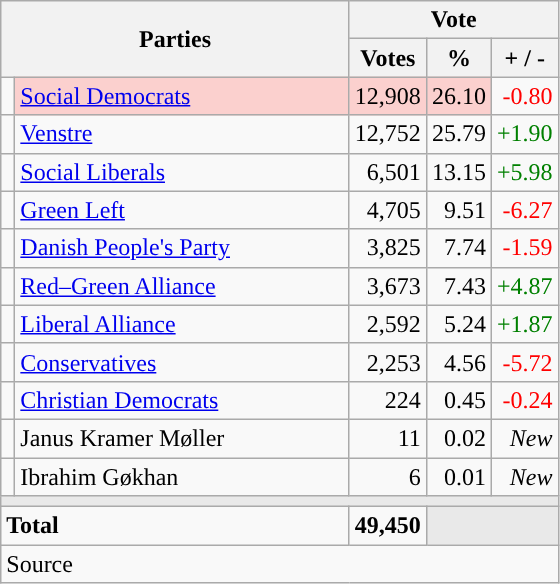<table class="wikitable" style="text-align:right;">
<tr>
<th style="text-align:centre;" rowspan="2" colspan="2" width="225">Parties</th>
<th colspan="3">Vote</th>
</tr>
<tr>
<th width="15">Votes</th>
<th width="15">%</th>
<th width="15">+ / -</th>
</tr>
<tr>
<td width="2" style="color:inherit;background:"></td>
<td bgcolor=#fbd0ce  align="left"><a href='#'>Social Democrats</a></td>
<td bgcolor=#fbd0ce>12,908</td>
<td bgcolor=#fbd0ce>26.10</td>
<td style=color:red;>-0.80</td>
</tr>
<tr>
<td width="2" style="color:inherit;background:"></td>
<td align="left"><a href='#'>Venstre</a></td>
<td>12,752</td>
<td>25.79</td>
<td style=color:green;>+1.90</td>
</tr>
<tr>
<td width="2" style="color:inherit;background:"></td>
<td align="left"><a href='#'>Social Liberals</a></td>
<td>6,501</td>
<td>13.15</td>
<td style=color:green;>+5.98</td>
</tr>
<tr>
<td width="2" style="color:inherit;background:"></td>
<td align="left"><a href='#'>Green Left</a></td>
<td>4,705</td>
<td>9.51</td>
<td style=color:red;>-6.27</td>
</tr>
<tr>
<td width="2" style="color:inherit;background:"></td>
<td align="left"><a href='#'>Danish People's Party</a></td>
<td>3,825</td>
<td>7.74</td>
<td style=color:red;>-1.59</td>
</tr>
<tr>
<td width="2" style="color:inherit;background:"></td>
<td align="left"><a href='#'>Red–Green Alliance</a></td>
<td>3,673</td>
<td>7.43</td>
<td style=color:green;>+4.87</td>
</tr>
<tr>
<td width="2" style="color:inherit;background:"></td>
<td align="left"><a href='#'>Liberal Alliance</a></td>
<td>2,592</td>
<td>5.24</td>
<td style=color:green;>+1.87</td>
</tr>
<tr>
<td width="2" style="color:inherit;background:"></td>
<td align="left"><a href='#'>Conservatives</a></td>
<td>2,253</td>
<td>4.56</td>
<td style=color:red;>-5.72</td>
</tr>
<tr>
<td width="2" style="color:inherit;background:"></td>
<td align="left"><a href='#'>Christian Democrats</a></td>
<td>224</td>
<td>0.45</td>
<td style=color:red;>-0.24</td>
</tr>
<tr>
<td width="2" style="color:inherit;background:"></td>
<td align="left">Janus Kramer Møller</td>
<td>11</td>
<td>0.02</td>
<td><em>New</em></td>
</tr>
<tr>
<td width="2" style="color:inherit;background:"></td>
<td align="left">Ibrahim Gøkhan</td>
<td>6</td>
<td>0.01</td>
<td><em>New</em></td>
</tr>
<tr>
<td colspan="7" bgcolor="#E9E9E9"></td>
</tr>
<tr>
<td align="left" colspan="2"><strong>Total</strong></td>
<td><strong>49,450</strong></td>
<td bgcolor="#E9E9E9" colspan="2"></td>
</tr>
<tr>
<td align="left" colspan="6">Source</td>
</tr>
</table>
